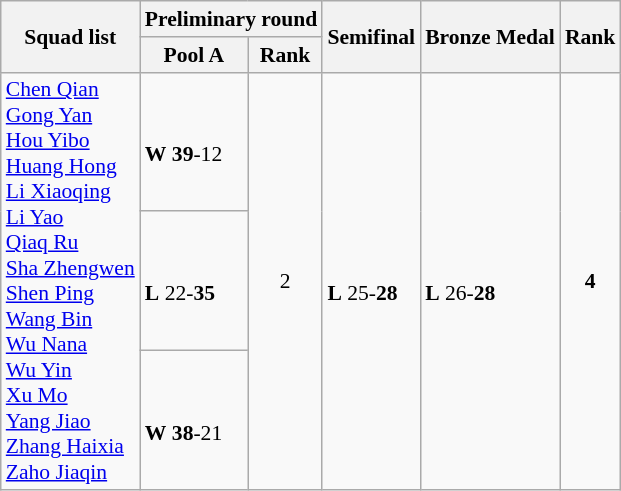<table class="wikitable" style="text-align:left; font-size:90%">
<tr>
<th rowspan="2">Squad list</th>
<th colspan="2">Preliminary round</th>
<th rowspan="2">Semifinal</th>
<th rowspan="2">Bronze Medal</th>
<th rowspan="2">Rank</th>
</tr>
<tr>
<th>Pool A</th>
<th>Rank</th>
</tr>
<tr>
<td rowspan=3><a href='#'>Chen Qian</a><br><a href='#'>Gong Yan</a><br><a href='#'>Hou Yibo</a><br><a href='#'>Huang Hong</a><br><a href='#'>Li Xiaoqing</a><br><a href='#'>Li Yao</a><br><a href='#'>Qiaq Ru</a><br><a href='#'>Sha Zhengwen</a><br><a href='#'>Shen Ping</a><br><a href='#'>Wang Bin</a><br><a href='#'>Wu Nana</a><br><a href='#'>Wu Yin</a><br><a href='#'>Xu Mo</a><br><a href='#'>Yang Jiao</a><br><a href='#'>Zhang Haixia</a><br><a href='#'>Zaho Jiaqin</a></td>
<td><br><strong>W</strong> <strong>39</strong>-12</td>
<td rowspan="3" style="text-align:center;">2 <strong></strong></td>
<td rowspan=3><br><strong>L</strong> 25-<strong>28</strong></td>
<td rowspan=3><br><strong>L</strong> 26-<strong>28</strong></td>
<td rowspan="3" style="text-align:center;"><strong>4</strong></td>
</tr>
<tr>
<td><br><strong>L</strong> 22-<strong>35</strong></td>
</tr>
<tr>
<td><br><strong>W</strong> <strong>38</strong>-21</td>
</tr>
</table>
